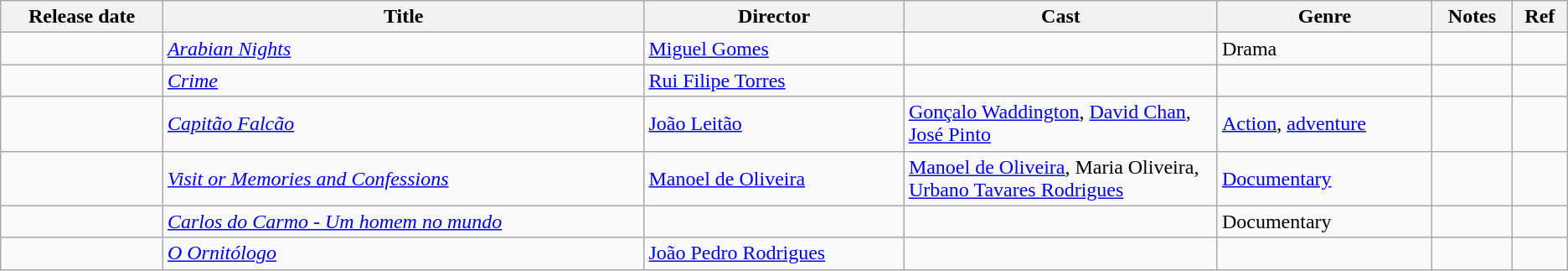<table class="wikitable sortable">
<tr>
<th>Release date</th>
<th>Title</th>
<th>Director</th>
<th style="width:20%;">Cast</th>
<th>Genre</th>
<th>Notes</th>
<th>Ref</th>
</tr>
<tr>
<td></td>
<td><em><a href='#'>Arabian Nights</a></em></td>
<td><a href='#'>Miguel Gomes</a></td>
<td></td>
<td>Drama</td>
<td></td>
<td></td>
</tr>
<tr>
<td></td>
<td><em><a href='#'>Crime</a></em></td>
<td><a href='#'>Rui Filipe Torres</a></td>
<td></td>
<td></td>
<td></td>
<td></td>
</tr>
<tr>
<td></td>
<td><em><a href='#'>Capitão Falcão</a></em></td>
<td><a href='#'>João Leitão</a></td>
<td><a href='#'>Gonçalo Waddington</a>, <a href='#'>David Chan</a>, <a href='#'>José Pinto</a></td>
<td><a href='#'>Action</a>, <a href='#'>adventure</a></td>
<td></td>
<td></td>
</tr>
<tr>
<td></td>
<td><em><a href='#'>Visit or Memories and Confessions</a></em></td>
<td><a href='#'>Manoel de Oliveira</a></td>
<td><a href='#'>Manoel de Oliveira</a>, Maria Oliveira, <a href='#'>Urbano Tavares Rodrigues</a></td>
<td><a href='#'>Documentary</a></td>
<td></td>
<td></td>
</tr>
<tr>
<td></td>
<td><em><a href='#'>Carlos do Carmo - Um homem no mundo</a></em></td>
<td></td>
<td></td>
<td>Documentary</td>
<td></td>
<td></td>
</tr>
<tr>
<td></td>
<td><em><a href='#'>O Ornitólogo</a></em></td>
<td><a href='#'>João Pedro Rodrigues</a></td>
<td></td>
<td></td>
<td></td>
<td></td>
</tr>
</table>
